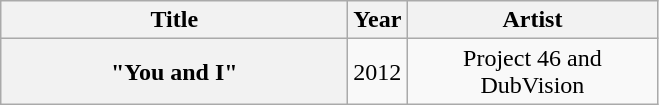<table class="wikitable plainrowheaders" style="text-align:center;">
<tr>
<th style="width:14em;">Title</th>
<th>Year</th>
<th style="width:10em;">Artist</th>
</tr>
<tr>
<th scope="row">"You and I"</th>
<td>2012</td>
<td>Project 46 and DubVision</td>
</tr>
</table>
